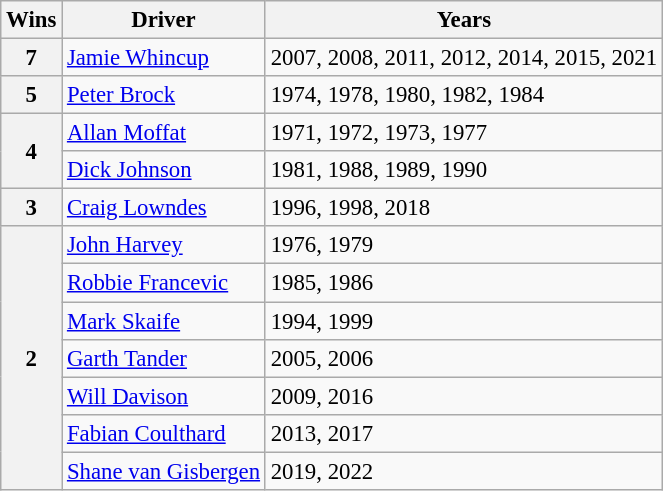<table class="wikitable" style="font-size: 95%;">
<tr>
<th>Wins</th>
<th>Driver</th>
<th>Years</th>
</tr>
<tr>
<th>7</th>
<td> <a href='#'>Jamie Whincup</a></td>
<td>2007, 2008, 2011, 2012, 2014, 2015, 2021</td>
</tr>
<tr>
<th>5</th>
<td> <a href='#'>Peter Brock</a></td>
<td>1974, 1978, 1980, 1982, 1984</td>
</tr>
<tr>
<th rowspan="2">4</th>
<td> <a href='#'>Allan Moffat</a></td>
<td>1971, 1972, 1973, 1977</td>
</tr>
<tr>
<td> <a href='#'>Dick Johnson</a></td>
<td>1981, 1988, 1989, 1990</td>
</tr>
<tr>
<th>3</th>
<td> <a href='#'>Craig Lowndes</a></td>
<td>1996, 1998, 2018</td>
</tr>
<tr>
<th rowspan="7">2</th>
<td> <a href='#'>John Harvey</a></td>
<td>1976, 1979</td>
</tr>
<tr>
<td> <a href='#'>Robbie Francevic</a></td>
<td>1985, 1986</td>
</tr>
<tr>
<td> <a href='#'>Mark Skaife</a></td>
<td>1994, 1999</td>
</tr>
<tr>
<td> <a href='#'>Garth Tander</a></td>
<td>2005, 2006</td>
</tr>
<tr>
<td> <a href='#'>Will Davison</a></td>
<td>2009, 2016</td>
</tr>
<tr>
<td> <a href='#'>Fabian Coulthard</a></td>
<td>2013, 2017</td>
</tr>
<tr>
<td> <a href='#'>Shane van Gisbergen</a></td>
<td>2019, 2022</td>
</tr>
</table>
